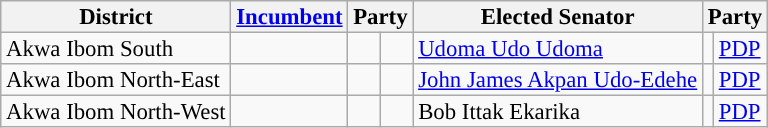<table class="sortable wikitable" style="font-size:95%;line-height:14px;">
<tr>
<th class="unsortable">District</th>
<th class="unsortable"><a href='#'>Incumbent</a></th>
<th colspan="2">Party</th>
<th class="unsortable">Elected Senator</th>
<th colspan="2">Party</th>
</tr>
<tr>
<td>Akwa Ibom South</td>
<td></td>
<td></td>
<td></td>
<td><a href='#'>Udoma Udo Udoma</a></td>
<td style="background:"></td>
<td><a href='#'>PDP</a></td>
</tr>
<tr>
<td>Akwa Ibom North-East</td>
<td></td>
<td></td>
<td></td>
<td><a href='#'>John James Akpan Udo-Edehe</a></td>
<td style="background:"></td>
<td><a href='#'>PDP</a></td>
</tr>
<tr>
<td>Akwa Ibom North-West</td>
<td></td>
<td></td>
<td></td>
<td>Bob Ittak Ekarika</td>
<td style="background:"></td>
<td><a href='#'>PDP</a></td>
</tr>
</table>
